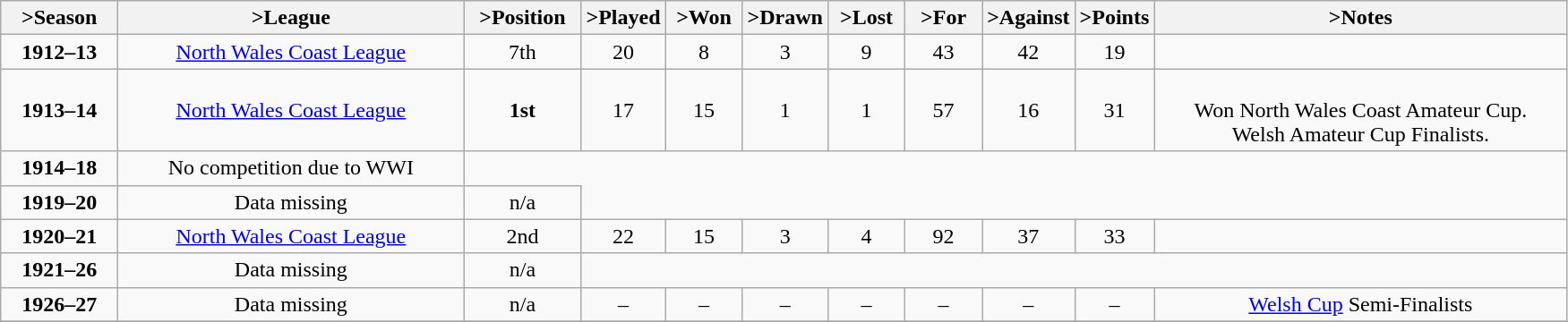<table class="wikitable" style="text-align: center">
<tr>
<th <col width="80px">>Season</th>
<th <col width="250px">>League</th>
<th <col width="80px">>Position</th>
<th <col width="50px">>Played</th>
<th <col width="50px">>Won</th>
<th <col width="50px">>Drawn</th>
<th <col width="50px">>Lost</th>
<th <col width="50px">>For</th>
<th <col width="50px">>Against</th>
<th <col width="50px">>Points</th>
<th <col width="300px">>Notes</th>
</tr>
<tr>
<td><strong>1912–13</strong></td>
<td><a href='#'>North Wales Coast League</a></td>
<td>7th</td>
<td>20</td>
<td>8</td>
<td>3</td>
<td>9</td>
<td>43</td>
<td>42</td>
<td>19</td>
<td></td>
</tr>
<tr>
<td><strong>1913–14</strong></td>
<td><a href='#'>North Wales Coast League</a></td>
<td><strong>1st</strong></td>
<td>17</td>
<td>15</td>
<td>1</td>
<td>1</td>
<td>57</td>
<td>16</td>
<td>31</td>
<td> <br>Won North Wales Coast Amateur Cup.<br>Welsh Amateur Cup Finalists.</td>
</tr>
<tr>
<td><strong>1914–18</strong></td>
<td>No competition due to WWI</td>
</tr>
<tr>
<td><strong>1919–20</strong></td>
<td>Data missing</td>
<td>n/a</td>
</tr>
<tr>
<td><strong>1920–21</strong></td>
<td><a href='#'>North Wales Coast League</a></td>
<td>2nd</td>
<td>22</td>
<td>15</td>
<td>3</td>
<td>4</td>
<td>92</td>
<td>37</td>
<td>33</td>
<td></td>
</tr>
<tr>
<td><strong>1921–26</strong></td>
<td>Data missing</td>
<td>n/a</td>
</tr>
<tr>
<td><strong>1926–27</strong></td>
<td>Data missing</td>
<td>n/a</td>
<td>–</td>
<td>–</td>
<td>–</td>
<td>–</td>
<td>–</td>
<td>–</td>
<td>–</td>
<td><a href='#'>Welsh Cup</a> Semi-Finalists</td>
</tr>
<tr>
</tr>
</table>
